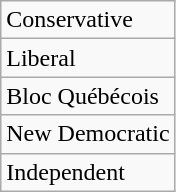<table class="wikitable">
<tr>
<td>Conservative</td>
</tr>
<tr>
<td>Liberal</td>
</tr>
<tr>
<td>Bloc Québécois</td>
</tr>
<tr>
<td>New Democratic</td>
</tr>
<tr>
<td>Independent</td>
</tr>
</table>
